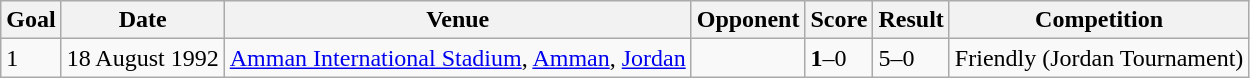<table class="wikitable">
<tr>
<th>Goal</th>
<th>Date</th>
<th>Venue</th>
<th>Opponent</th>
<th>Score</th>
<th>Result</th>
<th>Competition</th>
</tr>
<tr>
<td>1</td>
<td>18 August 1992</td>
<td><a href='#'>Amman International Stadium</a>, <a href='#'>Amman</a>, <a href='#'>Jordan</a></td>
<td></td>
<td><strong>1</strong>–0</td>
<td>5–0</td>
<td>Friendly (Jordan Tournament)</td>
</tr>
</table>
